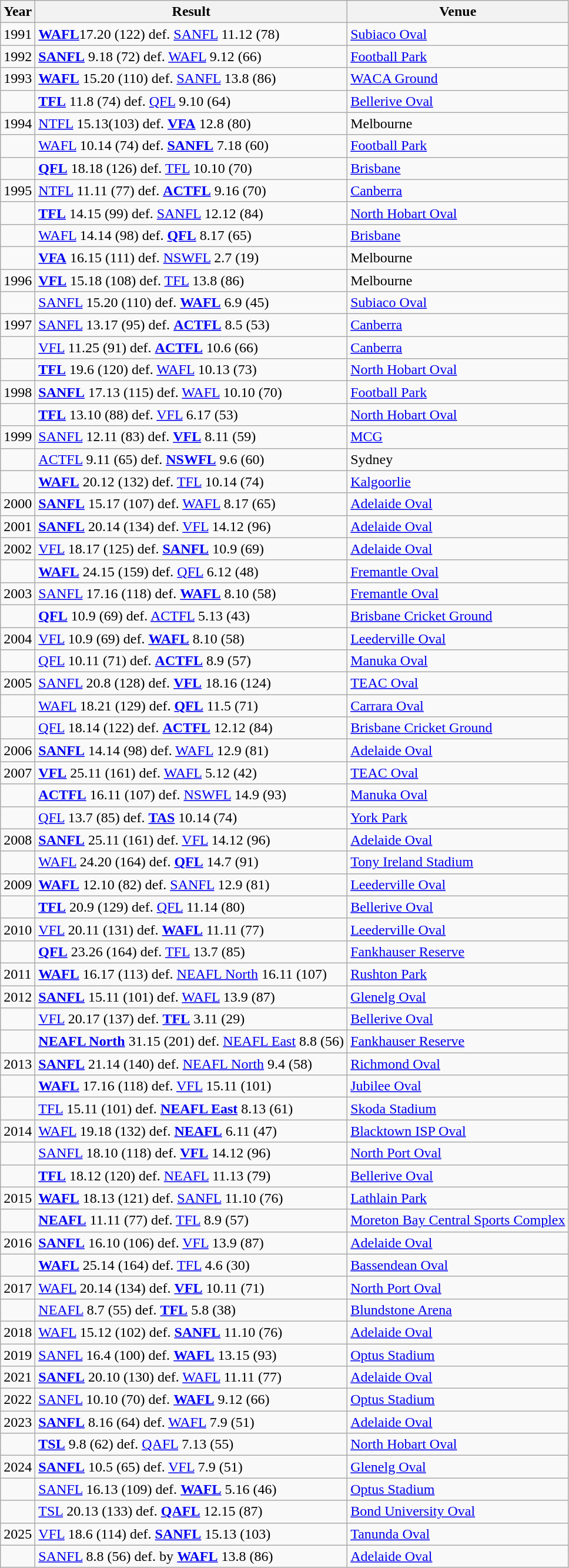<table class="wikitable">
<tr>
<th>Year</th>
<th>Result</th>
<th>Venue</th>
</tr>
<tr>
<td>1991</td>
<td><strong><a href='#'>WAFL</a></strong>17.20 (122) def. <a href='#'>SANFL</a> 11.12 (78)</td>
<td><a href='#'>Subiaco Oval</a></td>
</tr>
<tr>
<td>1992</td>
<td><strong><a href='#'>SANFL</a></strong> 9.18 (72) def. <a href='#'>WAFL</a> 9.12 (66)</td>
<td><a href='#'>Football Park</a></td>
</tr>
<tr>
<td>1993</td>
<td><strong><a href='#'>WAFL</a></strong> 15.20 (110) def. <a href='#'>SANFL</a> 13.8 (86)</td>
<td><a href='#'>WACA Ground</a></td>
</tr>
<tr>
<td></td>
<td><strong><a href='#'>TFL</a></strong> 11.8 (74) def. <a href='#'>QFL</a> 9.10 (64)</td>
<td><a href='#'>Bellerive Oval</a></td>
</tr>
<tr>
<td>1994</td>
<td><a href='#'>NTFL</a> 15.13(103) def. <strong><a href='#'>VFA</a></strong> 12.8 (80)</td>
<td>Melbourne</td>
</tr>
<tr>
<td></td>
<td><a href='#'>WAFL</a> 10.14 (74) def. <strong><a href='#'>SANFL</a></strong> 7.18 (60)</td>
<td><a href='#'>Football Park</a></td>
</tr>
<tr>
<td></td>
<td><strong><a href='#'>QFL</a></strong> 18.18 (126) def. <a href='#'>TFL</a> 10.10 (70)</td>
<td><a href='#'>Brisbane</a></td>
</tr>
<tr>
<td>1995</td>
<td><a href='#'>NTFL</a> 11.11 (77) def. <strong><a href='#'>ACTFL</a></strong> 9.16 (70)</td>
<td><a href='#'>Canberra</a></td>
</tr>
<tr>
<td></td>
<td><strong><a href='#'>TFL</a></strong> 14.15 (99) def. <a href='#'>SANFL</a> 12.12 (84)</td>
<td><a href='#'>North Hobart Oval</a></td>
</tr>
<tr>
<td></td>
<td><a href='#'>WAFL</a> 14.14 (98) def. <strong><a href='#'>QFL</a></strong> 8.17 (65)</td>
<td><a href='#'>Brisbane</a></td>
</tr>
<tr>
<td></td>
<td><strong><a href='#'>VFA</a></strong> 16.15 (111) def. <a href='#'>NSWFL</a> 2.7 (19)</td>
<td>Melbourne</td>
</tr>
<tr>
<td>1996</td>
<td><strong><a href='#'>VFL</a></strong> 15.18 (108) def. <a href='#'>TFL</a> 13.8 (86)</td>
<td>Melbourne</td>
</tr>
<tr>
<td></td>
<td><a href='#'>SANFL</a> 15.20 (110) def. <strong><a href='#'>WAFL</a></strong> 6.9 (45)</td>
<td><a href='#'>Subiaco Oval</a></td>
</tr>
<tr>
<td>1997</td>
<td><a href='#'>SANFL</a> 13.17 (95) def. <strong><a href='#'>ACTFL</a></strong> 8.5 (53)</td>
<td><a href='#'>Canberra</a></td>
</tr>
<tr>
<td></td>
<td><a href='#'>VFL</a> 11.25 (91) def. <strong><a href='#'>ACTFL</a></strong> 10.6 (66)</td>
<td><a href='#'>Canberra</a></td>
</tr>
<tr>
<td></td>
<td><strong><a href='#'>TFL</a></strong> 19.6 (120) def. <a href='#'>WAFL</a> 10.13 (73)</td>
<td><a href='#'>North Hobart Oval</a></td>
</tr>
<tr>
<td>1998</td>
<td><strong><a href='#'>SANFL</a></strong> 17.13 (115) def. <a href='#'>WAFL</a> 10.10 (70)</td>
<td><a href='#'>Football Park</a></td>
</tr>
<tr>
<td></td>
<td><strong><a href='#'>TFL</a></strong> 13.10 (88) def. <a href='#'>VFL</a> 6.17 (53)</td>
<td><a href='#'>North Hobart Oval</a></td>
</tr>
<tr>
<td>1999</td>
<td><a href='#'>SANFL</a> 12.11 (83) def. <strong><a href='#'>VFL</a></strong> 8.11 (59)</td>
<td><a href='#'>MCG</a></td>
</tr>
<tr>
<td></td>
<td><a href='#'>ACTFL</a> 9.11 (65) def. <strong><a href='#'>NSWFL</a></strong> 9.6 (60)</td>
<td>Sydney</td>
</tr>
<tr>
<td></td>
<td><strong><a href='#'>WAFL</a></strong> 20.12 (132) def. <a href='#'>TFL</a> 10.14 (74)</td>
<td><a href='#'>Kalgoorlie</a></td>
</tr>
<tr>
<td>2000</td>
<td><strong><a href='#'>SANFL</a></strong> 15.17 (107) def. <a href='#'>WAFL</a> 8.17 (65)</td>
<td><a href='#'>Adelaide Oval</a></td>
</tr>
<tr>
<td>2001</td>
<td><strong><a href='#'>SANFL</a></strong> 20.14 (134) def. <a href='#'>VFL</a> 14.12 (96)</td>
<td><a href='#'>Adelaide Oval</a></td>
</tr>
<tr>
<td>2002</td>
<td><a href='#'>VFL</a> 18.17 (125) def. <strong><a href='#'>SANFL</a></strong> 10.9 (69)</td>
<td><a href='#'>Adelaide Oval</a></td>
</tr>
<tr>
<td></td>
<td><strong><a href='#'>WAFL</a></strong> 24.15 (159) def. <a href='#'>QFL</a> 6.12 (48)</td>
<td><a href='#'>Fremantle Oval</a></td>
</tr>
<tr>
<td>2003</td>
<td><a href='#'>SANFL</a> 17.16 (118) def. <strong><a href='#'>WAFL</a></strong> 8.10 (58)</td>
<td><a href='#'>Fremantle Oval</a></td>
</tr>
<tr>
<td></td>
<td><strong><a href='#'>QFL</a></strong> 10.9 (69) def. <a href='#'>ACTFL</a> 5.13 (43)</td>
<td><a href='#'>Brisbane Cricket Ground</a></td>
</tr>
<tr>
<td>2004</td>
<td><a href='#'>VFL</a> 10.9 (69) def. <strong><a href='#'>WAFL</a></strong> 8.10 (58)</td>
<td><a href='#'>Leederville Oval</a></td>
</tr>
<tr>
<td></td>
<td><a href='#'>QFL</a> 10.11 (71) def. <strong><a href='#'>ACTFL</a></strong> 8.9 (57)</td>
<td><a href='#'>Manuka Oval</a></td>
</tr>
<tr>
<td>2005</td>
<td><a href='#'>SANFL</a> 20.8 (128) def. <strong><a href='#'>VFL</a></strong> 18.16 (124)</td>
<td><a href='#'>TEAC Oval</a></td>
</tr>
<tr>
<td></td>
<td><a href='#'>WAFL</a> 18.21 (129) def. <strong><a href='#'>QFL</a></strong> 11.5 (71)</td>
<td><a href='#'>Carrara Oval</a></td>
</tr>
<tr>
<td></td>
<td><a href='#'>QFL</a> 18.14 (122) def. <strong><a href='#'>ACTFL</a></strong> 12.12 (84)</td>
<td><a href='#'>Brisbane Cricket Ground</a></td>
</tr>
<tr>
<td>2006</td>
<td><strong><a href='#'>SANFL</a></strong> 14.14 (98) def. <a href='#'>WAFL</a> 12.9 (81)</td>
<td><a href='#'>Adelaide Oval</a></td>
</tr>
<tr>
<td>2007</td>
<td><strong><a href='#'>VFL</a></strong> 25.11 (161) def. <a href='#'>WAFL</a> 5.12 (42)</td>
<td><a href='#'>TEAC Oval</a></td>
</tr>
<tr>
<td></td>
<td><strong><a href='#'>ACTFL</a></strong> 16.11 (107) def. <a href='#'>NSWFL</a> 14.9 (93)</td>
<td><a href='#'>Manuka Oval</a></td>
</tr>
<tr>
<td></td>
<td><a href='#'>QFL</a> 13.7 (85) def. <strong><a href='#'>TAS</a></strong> 10.14 (74)</td>
<td><a href='#'>York Park</a></td>
</tr>
<tr>
<td>2008</td>
<td><strong><a href='#'>SANFL</a></strong> 25.11 (161) def. <a href='#'>VFL</a> 14.12 (96)</td>
<td><a href='#'>Adelaide Oval</a></td>
</tr>
<tr>
<td></td>
<td><a href='#'>WAFL</a> 24.20 (164) def. <strong><a href='#'>QFL</a></strong> 14.7 (91)</td>
<td><a href='#'>Tony Ireland Stadium</a></td>
</tr>
<tr>
<td>2009</td>
<td><strong><a href='#'>WAFL</a></strong> 12.10 (82) def. <a href='#'>SANFL</a> 12.9 (81)</td>
<td><a href='#'>Leederville Oval</a></td>
</tr>
<tr>
<td></td>
<td><strong><a href='#'>TFL</a></strong> 20.9 (129) def. <a href='#'>QFL</a> 11.14 (80)</td>
<td><a href='#'>Bellerive Oval</a></td>
</tr>
<tr>
<td>2010</td>
<td><a href='#'>VFL</a> 20.11 (131) def. <strong><a href='#'>WAFL</a></strong> 11.11 (77)</td>
<td><a href='#'>Leederville Oval</a></td>
</tr>
<tr>
<td></td>
<td><strong><a href='#'>QFL</a></strong> 23.26 (164) def. <a href='#'>TFL</a> 13.7 (85)</td>
<td><a href='#'>Fankhauser Reserve</a></td>
</tr>
<tr>
<td>2011</td>
<td><strong><a href='#'>WAFL</a></strong> 16.17 (113) def. <a href='#'>NEAFL North</a> 16.11 (107)</td>
<td><a href='#'>Rushton Park</a></td>
</tr>
<tr>
<td>2012</td>
<td><strong><a href='#'>SANFL</a></strong> 15.11 (101) def. <a href='#'>WAFL</a> 13.9 (87)</td>
<td><a href='#'>Glenelg Oval</a></td>
</tr>
<tr>
<td></td>
<td><a href='#'>VFL</a> 20.17 (137) def. <strong><a href='#'>TFL</a></strong> 3.11 (29)</td>
<td><a href='#'>Bellerive Oval</a></td>
</tr>
<tr>
<td></td>
<td><strong><a href='#'>NEAFL North</a></strong> 31.15 (201) def. <a href='#'>NEAFL East</a> 8.8 (56)</td>
<td><a href='#'>Fankhauser Reserve</a></td>
</tr>
<tr>
<td>2013</td>
<td><strong><a href='#'>SANFL</a></strong> 21.14 (140) def. <a href='#'>NEAFL North</a> 9.4 (58)</td>
<td><a href='#'>Richmond Oval</a></td>
</tr>
<tr>
<td></td>
<td><strong><a href='#'>WAFL</a></strong> 17.16 (118) def. <a href='#'>VFL</a> 15.11 (101)</td>
<td><a href='#'>Jubilee Oval</a></td>
</tr>
<tr>
<td></td>
<td><a href='#'>TFL</a> 15.11 (101) def. <strong><a href='#'>NEAFL East</a></strong> 8.13 (61)</td>
<td><a href='#'>Skoda Stadium</a></td>
</tr>
<tr>
<td>2014</td>
<td><a href='#'>WAFL</a> 19.18 (132) def. <strong><a href='#'>NEAFL</a></strong> 6.11 (47)</td>
<td><a href='#'>Blacktown ISP Oval</a></td>
</tr>
<tr>
<td></td>
<td><a href='#'>SANFL</a> 18.10 (118) def. <strong><a href='#'>VFL</a></strong> 14.12 (96)</td>
<td><a href='#'>North Port Oval</a></td>
</tr>
<tr>
<td></td>
<td><strong><a href='#'>TFL</a></strong> 18.12 (120) def. <a href='#'>NEAFL</a> 11.13 (79)</td>
<td><a href='#'>Bellerive Oval</a></td>
</tr>
<tr>
<td>2015</td>
<td><strong><a href='#'>WAFL</a></strong> 18.13 (121) def. <a href='#'>SANFL</a> 11.10 (76)</td>
<td><a href='#'>Lathlain Park</a></td>
</tr>
<tr>
<td></td>
<td><strong><a href='#'>NEAFL</a></strong> 11.11 (77) def. <a href='#'>TFL</a> 8.9 (57)</td>
<td><a href='#'>Moreton Bay Central Sports Complex</a></td>
</tr>
<tr>
<td>2016</td>
<td><strong><a href='#'>SANFL</a></strong> 16.10 (106) def. <a href='#'>VFL</a> 13.9 (87)</td>
<td><a href='#'>Adelaide Oval</a></td>
</tr>
<tr>
<td></td>
<td><strong><a href='#'>WAFL</a></strong> 25.14 (164) def. <a href='#'>TFL</a> 4.6 (30)</td>
<td><a href='#'>Bassendean Oval</a></td>
</tr>
<tr>
<td>2017</td>
<td><a href='#'>WAFL</a> 20.14 (134) def. <strong><a href='#'>VFL</a></strong> 10.11 (71)</td>
<td><a href='#'>North Port Oval</a></td>
</tr>
<tr>
<td></td>
<td><a href='#'>NEAFL</a> 8.7 (55) def. <strong><a href='#'>TFL</a></strong> 5.8 (38)</td>
<td><a href='#'>Blundstone Arena</a></td>
</tr>
<tr>
<td>2018</td>
<td><a href='#'>WAFL</a> 15.12 (102) def. <strong><a href='#'>SANFL</a></strong> 11.10 (76)</td>
<td><a href='#'>Adelaide Oval</a></td>
</tr>
<tr>
<td>2019</td>
<td><a href='#'>SANFL</a> 16.4 (100) def. <strong><a href='#'>WAFL</a></strong> 13.15 (93)</td>
<td><a href='#'>Optus Stadium</a></td>
</tr>
<tr>
<td>2021</td>
<td><strong><a href='#'>SANFL</a></strong> 20.10 (130) def. <a href='#'>WAFL</a> 11.11 (77)</td>
<td><a href='#'>Adelaide Oval</a></td>
</tr>
<tr>
<td>2022</td>
<td><a href='#'>SANFL</a> 10.10 (70) def. <strong><a href='#'>WAFL</a></strong> 9.12 (66)</td>
<td><a href='#'>Optus Stadium</a></td>
</tr>
<tr>
<td>2023</td>
<td><strong><a href='#'>SANFL</a></strong> 8.16 (64) def. <a href='#'>WAFL</a> 7.9 (51)</td>
<td><a href='#'>Adelaide Oval</a></td>
</tr>
<tr>
<td></td>
<td><strong><a href='#'>TSL</a></strong> 9.8 (62) def. <a href='#'>QAFL</a> 7.13 (55)</td>
<td><a href='#'>North Hobart Oval</a></td>
</tr>
<tr>
<td>2024</td>
<td><strong><a href='#'>SANFL</a></strong> 10.5 (65) def. <a href='#'>VFL</a> 7.9 (51)</td>
<td><a href='#'>Glenelg Oval</a></td>
</tr>
<tr>
<td></td>
<td><a href='#'>SANFL</a> 16.13 (109) def. <strong><a href='#'>WAFL</a></strong> 5.16 (46)</td>
<td><a href='#'>Optus Stadium</a></td>
</tr>
<tr>
<td></td>
<td><a href='#'>TSL</a> 20.13 (133) def. <strong><a href='#'>QAFL</a></strong> 12.15 (87)</td>
<td><a href='#'>Bond University Oval</a></td>
</tr>
<tr>
<td>2025</td>
<td><a href='#'>VFL</a> 18.6 (114) def. <strong><a href='#'>SANFL</a></strong> 15.13 (103)</td>
<td><a href='#'>Tanunda Oval</a></td>
</tr>
<tr>
<td></td>
<td><a href='#'>SANFL</a> 8.8 (56) def. by <strong><a href='#'>WAFL</a></strong> 13.8 (86)</td>
<td><a href='#'>Adelaide Oval</a></td>
</tr>
</table>
